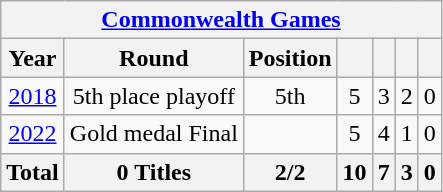<table class="wikitable" style="text-align: center;">
<tr>
<th colspan="7"><a href='#'>Commonwealth Games</a></th>
</tr>
<tr>
<th>Year</th>
<th>Round</th>
<th>Position</th>
<th></th>
<th></th>
<th></th>
<th></th>
</tr>
<tr>
<td> <a href='#'>2018</a></td>
<td>5th place playoff</td>
<td>5th</td>
<td>5</td>
<td>3</td>
<td>2</td>
<td>0</td>
</tr>
<tr>
<td> <a href='#'>2022</a></td>
<td>Gold medal Final</td>
<td></td>
<td>5</td>
<td>4</td>
<td>1</td>
<td>0</td>
</tr>
<tr>
<th>Total</th>
<th>0 Titles</th>
<th>2/2</th>
<th>10</th>
<th>7</th>
<th>3</th>
<th>0</th>
</tr>
</table>
